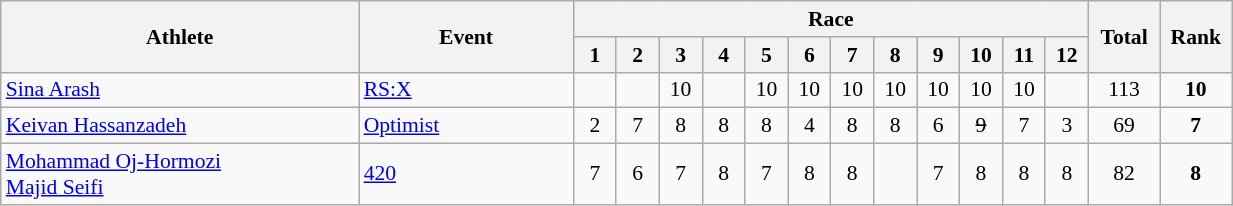<table class="wikitable" width="65%" style="text-align:center; font-size:90%">
<tr>
<th rowspan="2" width="25%">Athlete</th>
<th rowspan="2" width="15%">Event</th>
<th colspan="12">Race</th>
<th rowspan="2" width="5%">Total</th>
<th rowspan="2" width="5%">Rank</th>
</tr>
<tr>
<th width="3%">1</th>
<th width="3%">2</th>
<th width="3%">3</th>
<th width="3%">4</th>
<th width="3%">5</th>
<th width="3%">6</th>
<th width="3%">7</th>
<th width="3%">8</th>
<th width="3%">9</th>
<th width="3%">10</th>
<th width="3%">11</th>
<th width="3%">12</th>
</tr>
<tr>
<td align="left"><a href='#'>Sina Arash</a></td>
<td align="left"><a href='#'>RS:X</a></td>
<td><s></s></td>
<td></td>
<td>10</td>
<td></td>
<td>10</td>
<td>10</td>
<td>10</td>
<td>10</td>
<td>10</td>
<td>10</td>
<td>10</td>
<td></td>
<td>113</td>
<td><strong>10</strong></td>
</tr>
<tr>
<td align="left"><a href='#'>Keivan Hassanzadeh</a></td>
<td align="left"><a href='#'>Optimist</a></td>
<td>2</td>
<td>7</td>
<td>8</td>
<td>8</td>
<td>8</td>
<td>4</td>
<td>8</td>
<td>8</td>
<td>6</td>
<td><s>9</s></td>
<td>7</td>
<td>3</td>
<td>69</td>
<td><strong>7</strong></td>
</tr>
<tr>
<td align="left"><a href='#'>Mohammad Oj-Hormozi</a><br><a href='#'>Majid Seifi</a></td>
<td align="left"><a href='#'>420</a></td>
<td>7</td>
<td>6</td>
<td>7</td>
<td>8</td>
<td>7</td>
<td>8</td>
<td>8</td>
<td><s></s></td>
<td>7</td>
<td>8</td>
<td>8</td>
<td>8</td>
<td>82</td>
<td><strong>8</strong></td>
</tr>
</table>
